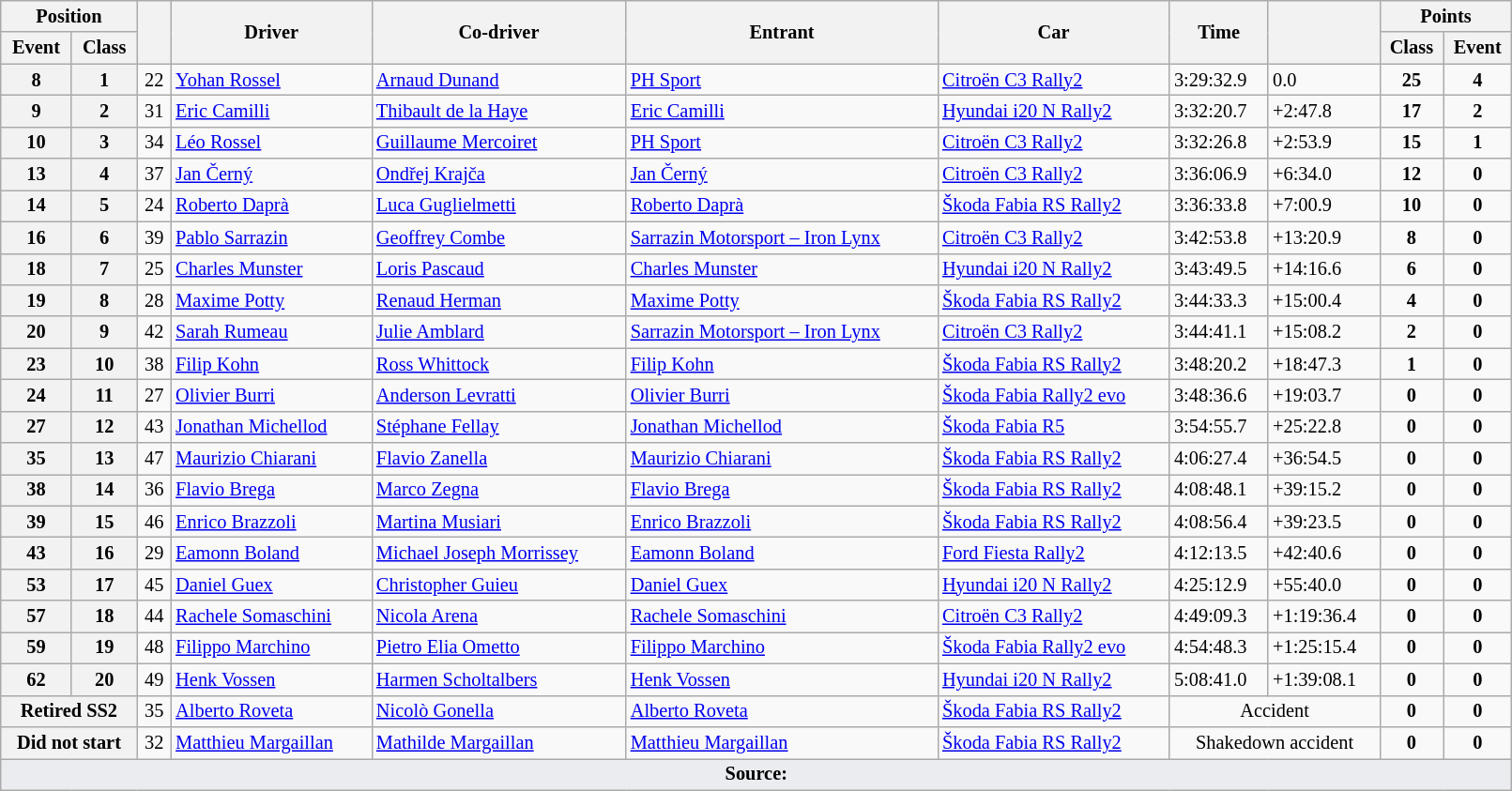<table class="wikitable" width=85% style="font-size: 85%;">
<tr>
<th colspan="2">Position</th>
<th rowspan="2"></th>
<th rowspan="2">Driver</th>
<th rowspan="2">Co-driver</th>
<th rowspan="2">Entrant</th>
<th rowspan="2">Car</th>
<th rowspan="2">Time</th>
<th rowspan="2"></th>
<th colspan="3">Points</th>
</tr>
<tr>
<th>Event</th>
<th>Class</th>
<th>Class</th>
<th>Event</th>
</tr>
<tr>
<th>8</th>
<th>1</th>
<td align="center">22</td>
<td><a href='#'>Yohan Rossel</a></td>
<td><a href='#'>Arnaud Dunand</a></td>
<td><a href='#'>PH Sport</a></td>
<td><a href='#'>Citroën C3 Rally2</a></td>
<td>3:29:32.9</td>
<td>0.0</td>
<td align="center"><strong>25</strong></td>
<td align="center"><strong>4</strong></td>
</tr>
<tr>
<th>9</th>
<th>2</th>
<td align="center">31</td>
<td><a href='#'>Eric Camilli</a></td>
<td><a href='#'>Thibault de la Haye</a></td>
<td><a href='#'>Eric Camilli</a></td>
<td><a href='#'>Hyundai i20 N Rally2</a></td>
<td>3:32:20.7</td>
<td>+2:47.8</td>
<td align="center"><strong>17</strong></td>
<td align="center"><strong>2</strong></td>
</tr>
<tr>
<th>10</th>
<th>3</th>
<td align="center">34</td>
<td><a href='#'>Léo Rossel</a></td>
<td><a href='#'>Guillaume Mercoiret</a></td>
<td><a href='#'>PH Sport</a></td>
<td><a href='#'>Citroën C3 Rally2</a></td>
<td>3:32:26.8</td>
<td>+2:53.9</td>
<td align="center"><strong>15</strong></td>
<td align="center"><strong>1</strong></td>
</tr>
<tr>
<th>13</th>
<th>4</th>
<td align="center">37</td>
<td><a href='#'>Jan Černý</a></td>
<td><a href='#'>Ondřej Krajča</a></td>
<td><a href='#'>Jan Černý</a></td>
<td><a href='#'>Citroën C3 Rally2</a></td>
<td>3:36:06.9</td>
<td>+6:34.0</td>
<td align="center"><strong>12</strong></td>
<td align="center"><strong>0</strong></td>
</tr>
<tr>
<th>14</th>
<th>5</th>
<td align="center">24</td>
<td><a href='#'>Roberto Daprà</a></td>
<td><a href='#'>Luca Guglielmetti</a></td>
<td><a href='#'>Roberto Daprà</a></td>
<td><a href='#'>Škoda Fabia RS Rally2</a></td>
<td>3:36:33.8</td>
<td>+7:00.9</td>
<td align="center"><strong>10</strong></td>
<td align="center"><strong>0</strong></td>
</tr>
<tr>
<th>16</th>
<th>6</th>
<td align="center">39</td>
<td><a href='#'>Pablo Sarrazin</a></td>
<td><a href='#'>Geoffrey Combe</a></td>
<td><a href='#'>Sarrazin Motorsport – Iron Lynx</a></td>
<td><a href='#'>Citroën C3 Rally2</a></td>
<td>3:42:53.8</td>
<td>+13:20.9</td>
<td align="center"><strong>8</strong></td>
<td align="center"><strong>0</strong></td>
</tr>
<tr>
<th>18</th>
<th>7</th>
<td align="center">25</td>
<td><a href='#'>Charles Munster</a></td>
<td><a href='#'>Loris Pascaud</a></td>
<td><a href='#'>Charles Munster</a></td>
<td><a href='#'>Hyundai i20 N Rally2</a></td>
<td>3:43:49.5</td>
<td>+14:16.6</td>
<td align="center"><strong>6</strong></td>
<td align="center"><strong>0</strong></td>
</tr>
<tr>
<th>19</th>
<th>8</th>
<td align="center">28</td>
<td><a href='#'>Maxime Potty</a></td>
<td><a href='#'>Renaud Herman</a></td>
<td><a href='#'>Maxime Potty</a></td>
<td><a href='#'>Škoda Fabia RS Rally2</a></td>
<td>3:44:33.3</td>
<td>+15:00.4</td>
<td align="center"><strong>4</strong></td>
<td align="center"><strong>0</strong></td>
</tr>
<tr>
<th>20</th>
<th>9</th>
<td align="center">42</td>
<td><a href='#'>Sarah Rumeau</a></td>
<td><a href='#'>Julie Amblard</a></td>
<td><a href='#'>Sarrazin Motorsport – Iron Lynx</a></td>
<td><a href='#'>Citroën C3 Rally2</a></td>
<td>3:44:41.1</td>
<td>+15:08.2</td>
<td align="center"><strong>2</strong></td>
<td align="center"><strong>0</strong></td>
</tr>
<tr>
<th>23</th>
<th>10</th>
<td align="center">38</td>
<td><a href='#'>Filip Kohn</a></td>
<td><a href='#'>Ross Whittock</a></td>
<td><a href='#'>Filip Kohn</a></td>
<td><a href='#'>Škoda Fabia RS Rally2</a></td>
<td>3:48:20.2</td>
<td>+18:47.3</td>
<td align="center"><strong>1</strong></td>
<td align="center"><strong>0</strong></td>
</tr>
<tr>
<th>24</th>
<th>11</th>
<td align="center">27</td>
<td><a href='#'>Olivier Burri</a></td>
<td><a href='#'>Anderson Levratti</a></td>
<td><a href='#'>Olivier Burri</a></td>
<td><a href='#'>Škoda Fabia Rally2 evo</a></td>
<td>3:48:36.6</td>
<td>+19:03.7</td>
<td align="center"><strong>0</strong></td>
<td align="center"><strong>0</strong></td>
</tr>
<tr>
<th>27</th>
<th>12</th>
<td align="center">43</td>
<td><a href='#'>Jonathan Michellod</a></td>
<td><a href='#'>Stéphane Fellay</a></td>
<td><a href='#'>Jonathan Michellod</a></td>
<td><a href='#'>Škoda Fabia R5</a></td>
<td>3:54:55.7</td>
<td>+25:22.8</td>
<td align="center"><strong>0</strong></td>
<td align="center"><strong>0</strong></td>
</tr>
<tr>
<th>35</th>
<th>13</th>
<td align="center">47</td>
<td><a href='#'>Maurizio Chiarani</a></td>
<td><a href='#'>Flavio Zanella</a></td>
<td><a href='#'>Maurizio Chiarani</a></td>
<td><a href='#'>Škoda Fabia RS Rally2</a></td>
<td>4:06:27.4</td>
<td>+36:54.5</td>
<td align="center"><strong>0</strong></td>
<td align="center"><strong>0</strong></td>
</tr>
<tr>
<th>38</th>
<th>14</th>
<td align="center">36</td>
<td><a href='#'>Flavio Brega</a></td>
<td><a href='#'>Marco Zegna</a></td>
<td><a href='#'>Flavio Brega</a></td>
<td><a href='#'>Škoda Fabia RS Rally2</a></td>
<td>4:08:48.1</td>
<td>+39:15.2</td>
<td align="center"><strong>0</strong></td>
<td align="center"><strong>0</strong></td>
</tr>
<tr>
<th>39</th>
<th>15</th>
<td align="center">46</td>
<td><a href='#'>Enrico Brazzoli</a></td>
<td><a href='#'>Martina Musiari</a></td>
<td><a href='#'>Enrico Brazzoli</a></td>
<td><a href='#'>Škoda Fabia RS Rally2</a></td>
<td>4:08:56.4</td>
<td>+39:23.5</td>
<td align="center"><strong>0</strong></td>
<td align="center"><strong>0</strong></td>
</tr>
<tr>
<th>43</th>
<th>16</th>
<td align="center">29</td>
<td><a href='#'>Eamonn Boland</a></td>
<td><a href='#'>Michael Joseph Morrissey</a></td>
<td><a href='#'>Eamonn Boland</a></td>
<td><a href='#'>Ford Fiesta Rally2</a></td>
<td>4:12:13.5</td>
<td>+42:40.6</td>
<td align="center"><strong>0</strong></td>
<td align="center"><strong>0</strong></td>
</tr>
<tr>
<th>53</th>
<th>17</th>
<td align="center">45</td>
<td><a href='#'>Daniel Guex</a></td>
<td><a href='#'>Christopher Guieu</a></td>
<td><a href='#'>Daniel Guex</a></td>
<td><a href='#'>Hyundai i20 N Rally2</a></td>
<td>4:25:12.9</td>
<td>+55:40.0</td>
<td align="center"><strong>0</strong></td>
<td align="center"><strong>0</strong></td>
</tr>
<tr>
<th>57</th>
<th>18</th>
<td align="center">44</td>
<td><a href='#'>Rachele Somaschini</a></td>
<td><a href='#'>Nicola Arena</a></td>
<td><a href='#'>Rachele Somaschini</a></td>
<td><a href='#'>Citroën C3 Rally2</a></td>
<td>4:49:09.3</td>
<td>+1:19:36.4</td>
<td align="center"><strong>0</strong></td>
<td align="center"><strong>0</strong></td>
</tr>
<tr>
<th>59</th>
<th>19</th>
<td align="center">48</td>
<td><a href='#'>Filippo Marchino</a></td>
<td><a href='#'>Pietro Elia Ometto</a></td>
<td><a href='#'>Filippo Marchino</a></td>
<td><a href='#'>Škoda Fabia Rally2 evo</a></td>
<td>4:54:48.3</td>
<td>+1:25:15.4</td>
<td align="center"><strong>0</strong></td>
<td align="center"><strong>0</strong></td>
</tr>
<tr>
<th>62</th>
<th>20</th>
<td align="center">49</td>
<td><a href='#'>Henk Vossen</a></td>
<td><a href='#'>Harmen Scholtalbers</a></td>
<td><a href='#'>Henk Vossen</a></td>
<td><a href='#'>Hyundai i20 N Rally2</a></td>
<td>5:08:41.0</td>
<td>+1:39:08.1</td>
<td align="center"><strong>0</strong></td>
<td align="center"><strong>0</strong></td>
</tr>
<tr>
<th colspan="2">Retired SS2</th>
<td align="center">35</td>
<td><a href='#'>Alberto Roveta</a></td>
<td><a href='#'>Nicolò Gonella</a></td>
<td><a href='#'>Alberto Roveta</a></td>
<td><a href='#'>Škoda Fabia RS Rally2</a></td>
<td colspan="2" align="center">Accident</td>
<td align="center"><strong>0</strong></td>
<td align="center"><strong>0</strong></td>
</tr>
<tr>
<th colspan="2">Did not start</th>
<td align="center">32</td>
<td><a href='#'>Matthieu Margaillan</a></td>
<td><a href='#'>Mathilde Margaillan</a></td>
<td><a href='#'>Matthieu Margaillan</a></td>
<td><a href='#'>Škoda Fabia RS Rally2</a></td>
<td colspan="2" align="center">Shakedown accident</td>
<td align="center"><strong>0</strong></td>
<td align="center"><strong>0</strong></td>
</tr>
<tr>
<td style="background-color:#EAECF0; text-align:center" colspan="11"><strong>Source:</strong></td>
</tr>
</table>
